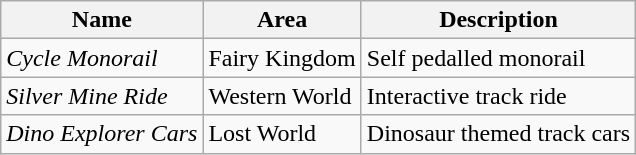<table class="wikitable">
<tr>
<th>Name</th>
<th>Area</th>
<th>Description</th>
</tr>
<tr>
<td><em>Cycle Monorail</em></td>
<td>Fairy Kingdom</td>
<td>Self pedalled monorail</td>
</tr>
<tr>
<td><em>Silver Mine Ride</em></td>
<td>Western World</td>
<td>Interactive track ride</td>
</tr>
<tr>
<td><em>Dino Explorer Cars</em></td>
<td>Lost World</td>
<td>Dinosaur themed track cars</td>
</tr>
</table>
